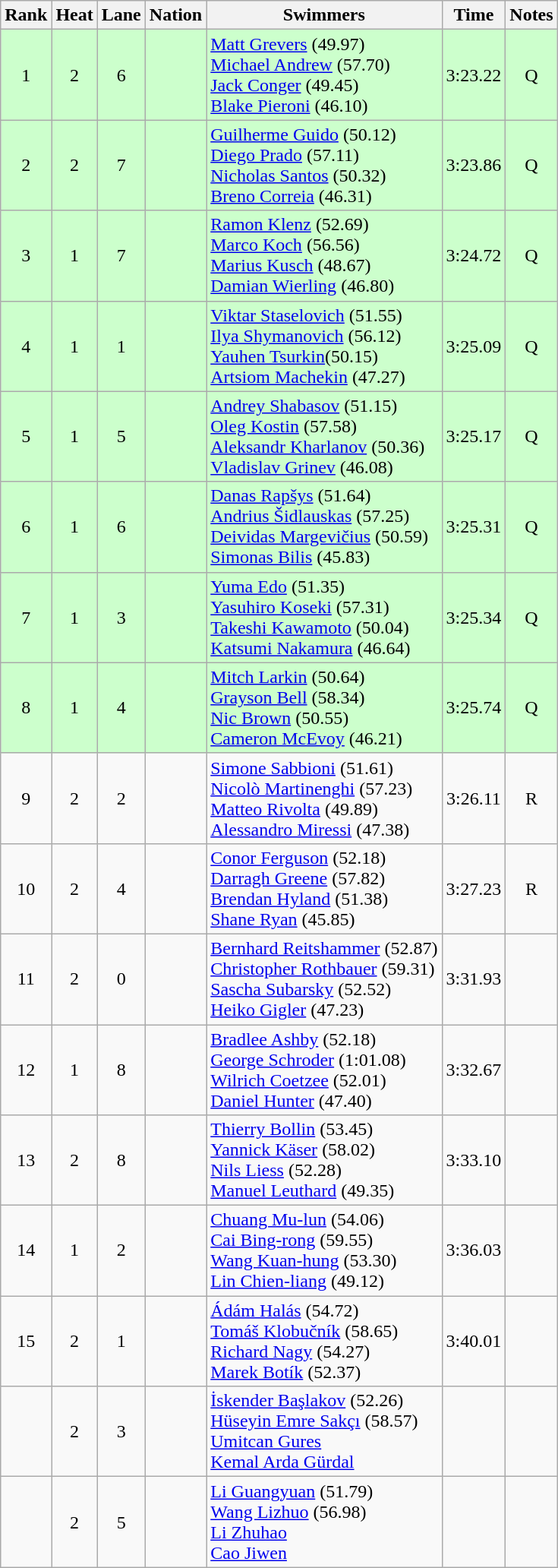<table class="wikitable sortable" style="text-align:center">
<tr>
<th>Rank</th>
<th>Heat</th>
<th>Lane</th>
<th>Nation</th>
<th>Swimmers</th>
<th>Time</th>
<th>Notes</th>
</tr>
<tr bgcolor=ccffcc>
<td>1</td>
<td>2</td>
<td>6</td>
<td align=left></td>
<td align=left><a href='#'>Matt Grevers</a> (49.97)<br><a href='#'>Michael Andrew</a> (57.70)<br><a href='#'>Jack Conger</a> (49.45)<br><a href='#'>Blake Pieroni</a> (46.10)</td>
<td>3:23.22</td>
<td>Q</td>
</tr>
<tr bgcolor=ccffcc>
<td>2</td>
<td>2</td>
<td>7</td>
<td align=left></td>
<td align=left><a href='#'>Guilherme Guido</a> (50.12)<br><a href='#'>Diego Prado</a> (57.11)<br><a href='#'>Nicholas Santos</a> (50.32)<br><a href='#'>Breno Correia</a> (46.31)</td>
<td>3:23.86</td>
<td>Q</td>
</tr>
<tr bgcolor=ccffcc>
<td>3</td>
<td>1</td>
<td>7</td>
<td align=left></td>
<td align=left><a href='#'>Ramon Klenz</a> (52.69)<br><a href='#'>Marco Koch</a> (56.56)<br><a href='#'>Marius Kusch</a> (48.67)<br><a href='#'>Damian Wierling</a> (46.80)</td>
<td>3:24.72</td>
<td>Q</td>
</tr>
<tr bgcolor=ccffcc>
<td>4</td>
<td>1</td>
<td>1</td>
<td align=left></td>
<td align=left><a href='#'>Viktar Staselovich</a> (51.55)<br><a href='#'>Ilya Shymanovich</a> (56.12)<br><a href='#'>Yauhen Tsurkin</a>(50.15)<br><a href='#'>Artsiom Machekin</a> (47.27)</td>
<td>3:25.09</td>
<td>Q</td>
</tr>
<tr bgcolor=ccffcc>
<td>5</td>
<td>1</td>
<td>5</td>
<td align=left></td>
<td align=left><a href='#'>Andrey Shabasov</a> (51.15)<br><a href='#'>Oleg Kostin</a> (57.58)<br><a href='#'>Aleksandr Kharlanov</a> (50.36)<br><a href='#'>Vladislav Grinev</a> (46.08)</td>
<td>3:25.17</td>
<td>Q</td>
</tr>
<tr bgcolor=ccffcc>
<td>6</td>
<td>1</td>
<td>6</td>
<td align=left></td>
<td align=left><a href='#'>Danas Rapšys</a> (51.64)<br><a href='#'>Andrius Šidlauskas</a> (57.25)<br><a href='#'>Deividas Margevičius</a> (50.59)<br><a href='#'>Simonas Bilis</a> (45.83)</td>
<td>3:25.31</td>
<td>Q</td>
</tr>
<tr bgcolor=ccffcc>
<td>7</td>
<td>1</td>
<td>3</td>
<td align=left></td>
<td align=left><a href='#'>Yuma Edo</a> (51.35)<br><a href='#'>Yasuhiro Koseki</a> (57.31)<br><a href='#'>Takeshi Kawamoto</a> (50.04)<br><a href='#'>Katsumi Nakamura</a> (46.64)</td>
<td>3:25.34</td>
<td>Q</td>
</tr>
<tr bgcolor=ccffcc>
<td>8</td>
<td>1</td>
<td>4</td>
<td align=left></td>
<td align=left><a href='#'>Mitch Larkin</a> (50.64)<br><a href='#'>Grayson Bell</a> (58.34)<br><a href='#'>Nic Brown</a> (50.55)<br><a href='#'>Cameron McEvoy</a> (46.21)</td>
<td>3:25.74</td>
<td>Q</td>
</tr>
<tr>
<td>9</td>
<td>2</td>
<td>2</td>
<td align=left></td>
<td align=left><a href='#'>Simone Sabbioni</a> (51.61)<br><a href='#'>Nicolò Martinenghi</a> (57.23)<br><a href='#'>Matteo Rivolta</a> (49.89)<br><a href='#'>Alessandro Miressi</a> (47.38)</td>
<td>3:26.11</td>
<td>R</td>
</tr>
<tr>
<td>10</td>
<td>2</td>
<td>4</td>
<td align=left></td>
<td align=left><a href='#'>Conor Ferguson</a> (52.18)<br><a href='#'>Darragh Greene</a> (57.82)<br><a href='#'>Brendan Hyland</a> (51.38)<br><a href='#'>Shane Ryan</a> (45.85)</td>
<td>3:27.23</td>
<td>R</td>
</tr>
<tr>
<td>11</td>
<td>2</td>
<td>0</td>
<td align=left></td>
<td align=left><a href='#'>Bernhard Reitshammer</a> (52.87)<br><a href='#'>Christopher Rothbauer</a> (59.31)<br><a href='#'>Sascha Subarsky</a> (52.52)<br><a href='#'>Heiko Gigler</a> (47.23)</td>
<td>3:31.93</td>
<td></td>
</tr>
<tr>
<td>12</td>
<td>1</td>
<td>8</td>
<td align=left></td>
<td align=left><a href='#'>Bradlee Ashby</a> (52.18)<br><a href='#'>George Schroder</a> (1:01.08)<br><a href='#'>Wilrich Coetzee</a> (52.01)<br><a href='#'>Daniel Hunter</a> (47.40)</td>
<td>3:32.67</td>
<td></td>
</tr>
<tr>
<td>13</td>
<td>2</td>
<td>8</td>
<td align=left></td>
<td align=left><a href='#'>Thierry Bollin</a> (53.45)<br><a href='#'>Yannick Käser</a> (58.02)<br><a href='#'>Nils Liess</a> (52.28)<br><a href='#'>Manuel Leuthard</a> (49.35)</td>
<td>3:33.10</td>
<td></td>
</tr>
<tr>
<td>14</td>
<td>1</td>
<td>2</td>
<td align=left></td>
<td align=left><a href='#'>Chuang Mu-lun</a> (54.06)<br><a href='#'>Cai Bing-rong</a> (59.55)<br><a href='#'>Wang Kuan-hung</a> (53.30)<br><a href='#'>Lin Chien-liang</a> (49.12)</td>
<td>3:36.03</td>
<td></td>
</tr>
<tr>
<td>15</td>
<td>2</td>
<td>1</td>
<td align=left></td>
<td align=left><a href='#'>Ádám Halás</a> (54.72)<br><a href='#'>Tomáš Klobučník</a> (58.65)<br><a href='#'>Richard Nagy</a> (54.27)<br><a href='#'>Marek Botík</a> (52.37)</td>
<td>3:40.01</td>
<td></td>
</tr>
<tr>
<td></td>
<td>2</td>
<td>3</td>
<td align=left></td>
<td align=left><a href='#'>İskender Başlakov</a> (52.26)<br><a href='#'>Hüseyin Emre Sakçı</a> (58.57)<br><a href='#'>Umitcan Gures</a><br><a href='#'>Kemal Arda Gürdal</a></td>
<td></td>
<td></td>
</tr>
<tr>
<td></td>
<td>2</td>
<td>5</td>
<td align=left></td>
<td align=left><a href='#'>Li Guangyuan</a> (51.79)<br><a href='#'>Wang Lizhuo</a> (56.98)<br><a href='#'>Li Zhuhao</a><br><a href='#'>Cao Jiwen</a></td>
<td></td>
<td></td>
</tr>
</table>
